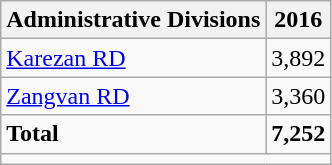<table class="wikitable">
<tr>
<th>Administrative Divisions</th>
<th>2016</th>
</tr>
<tr>
<td><a href='#'>Karezan RD</a></td>
<td style="text-align: right;">3,892</td>
</tr>
<tr>
<td><a href='#'>Zangvan RD</a></td>
<td style="text-align: right;">3,360</td>
</tr>
<tr>
<td><strong>Total</strong></td>
<td style="text-align: right;"><strong>7,252</strong></td>
</tr>
<tr>
<td colspan=2></td>
</tr>
</table>
